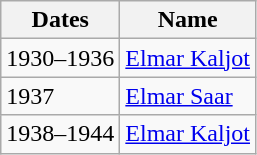<table class="wikitable">
<tr>
<th>Dates</th>
<th>Name</th>
</tr>
<tr>
<td>1930–1936</td>
<td> <a href='#'>Elmar Kaljot</a></td>
</tr>
<tr>
<td>1937</td>
<td> <a href='#'>Elmar Saar</a></td>
</tr>
<tr>
<td>1938–1944</td>
<td> <a href='#'>Elmar Kaljot</a></td>
</tr>
</table>
